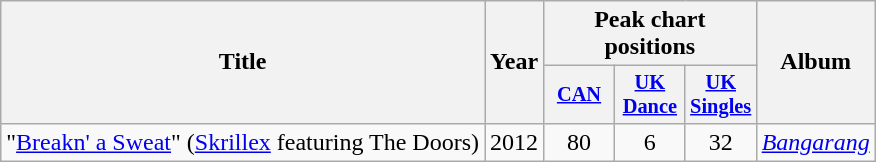<table class="wikitable" style="text-align:center;">
<tr>
<th rowspan="2">Title</th>
<th rowspan="2">Year</th>
<th colspan="3">Peak chart positions</th>
<th rowspan="2">Album</th>
</tr>
<tr>
<th style="width:3em;font-size:85%"><a href='#'>CAN</a></th>
<th style="width:3em;font-size:85%"><a href='#'>UK Dance</a></th>
<th style="width:3em;font-size:85%"><a href='#'>UK Singles</a></th>
</tr>
<tr>
<td align="left">"<a href='#'>Breakn' a Sweat</a>" (<a href='#'>Skrillex</a> featuring The Doors)</td>
<td>2012</td>
<td style="text-align:center;">80</td>
<td style="text-align:center;">6</td>
<td style="text-align:center;">32</td>
<td><em><a href='#'>Bangarang</a></em></td>
</tr>
</table>
